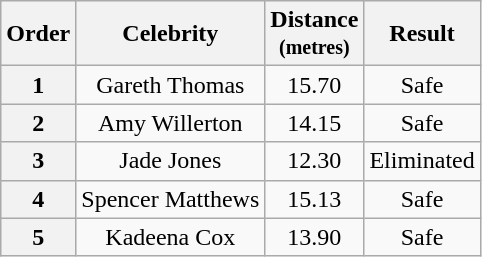<table class="wikitable plainrowheaders" style="text-align:center;">
<tr>
<th>Order</th>
<th>Celebrity</th>
<th>Distance<br><small>(metres)</small></th>
<th>Result</th>
</tr>
<tr>
<th>1</th>
<td>Gareth Thomas</td>
<td>15.70</td>
<td>Safe</td>
</tr>
<tr>
<th>2</th>
<td>Amy Willerton</td>
<td>14.15</td>
<td>Safe</td>
</tr>
<tr>
<th>3</th>
<td>Jade Jones</td>
<td>12.30</td>
<td>Eliminated</td>
</tr>
<tr>
<th>4</th>
<td>Spencer Matthews</td>
<td>15.13</td>
<td>Safe</td>
</tr>
<tr>
<th>5</th>
<td>Kadeena Cox</td>
<td>13.90</td>
<td>Safe</td>
</tr>
</table>
